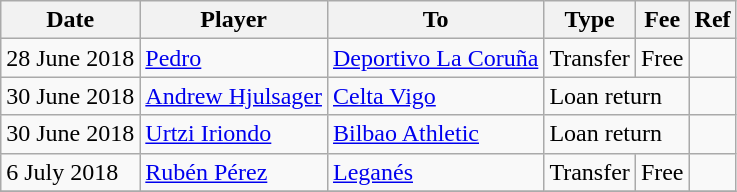<table class="wikitable">
<tr>
<th>Date</th>
<th>Player</th>
<th>To</th>
<th>Type</th>
<th>Fee</th>
<th>Ref</th>
</tr>
<tr>
<td>28 June 2018</td>
<td> <a href='#'>Pedro</a></td>
<td> <a href='#'>Deportivo La Coruña</a></td>
<td>Transfer</td>
<td>Free</td>
<td></td>
</tr>
<tr>
<td>30 June 2018</td>
<td> <a href='#'>Andrew Hjulsager</a></td>
<td> <a href='#'>Celta Vigo</a></td>
<td colspan=2>Loan return</td>
<td></td>
</tr>
<tr>
<td>30 June 2018</td>
<td> <a href='#'>Urtzi Iriondo</a></td>
<td> <a href='#'>Bilbao Athletic</a></td>
<td colspan=2>Loan return</td>
<td></td>
</tr>
<tr>
<td>6 July 2018</td>
<td> <a href='#'>Rubén Pérez</a></td>
<td> <a href='#'>Leganés</a></td>
<td>Transfer</td>
<td>Free</td>
<td></td>
</tr>
<tr>
</tr>
</table>
